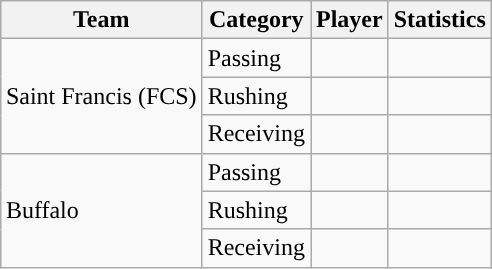<table class="wikitable" style="float: right;">
<tr>
<th>Team</th>
<th>Category</th>
<th>Player</th>
<th>Statistics</th>
</tr>
<tr>
<td rowspan=3>Saint Francis (FCS)</td>
<td>Passing</td>
<td></td>
<td></td>
</tr>
<tr>
<td>Rushing</td>
<td></td>
<td></td>
</tr>
<tr>
<td>Receiving</td>
<td></td>
<td></td>
</tr>
<tr>
<td rowspan=3>Buffalo</td>
<td>Passing</td>
<td></td>
<td></td>
</tr>
<tr>
<td>Rushing</td>
<td></td>
<td></td>
</tr>
<tr>
<td>Receiving</td>
<td></td>
<td></td>
</tr>
</table>
